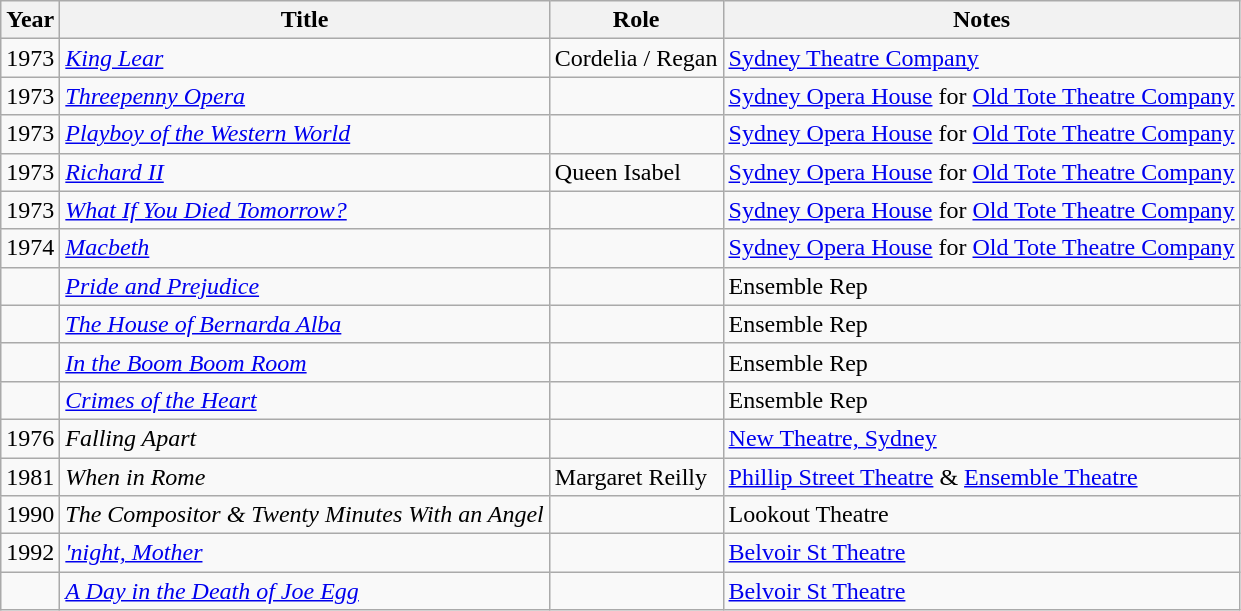<table class="wikitable sortable">
<tr>
<th>Year</th>
<th>Title</th>
<th>Role</th>
<th>Notes</th>
</tr>
<tr>
<td>1973</td>
<td><em><a href='#'>King Lear</a></em></td>
<td>Cordelia / Regan</td>
<td><a href='#'>Sydney Theatre Company</a></td>
</tr>
<tr>
<td>1973</td>
<td><em><a href='#'>Threepenny Opera</a></em></td>
<td></td>
<td><a href='#'>Sydney Opera House</a> for <a href='#'>Old Tote Theatre Company</a></td>
</tr>
<tr>
<td>1973</td>
<td><em><a href='#'>Playboy of the Western World</a></em></td>
<td></td>
<td><a href='#'>Sydney Opera House</a> for <a href='#'>Old Tote Theatre Company</a></td>
</tr>
<tr>
<td>1973</td>
<td><em><a href='#'>Richard II</a></em></td>
<td>Queen Isabel</td>
<td><a href='#'>Sydney Opera House</a> for <a href='#'>Old Tote Theatre Company</a></td>
</tr>
<tr>
<td>1973</td>
<td><em><a href='#'>What If You Died Tomorrow?</a></em></td>
<td></td>
<td><a href='#'>Sydney Opera House</a> for <a href='#'>Old Tote Theatre Company</a></td>
</tr>
<tr>
<td>1974</td>
<td><em><a href='#'>Macbeth</a></em></td>
<td></td>
<td><a href='#'>Sydney Opera House</a> for <a href='#'>Old Tote Theatre Company</a></td>
</tr>
<tr>
<td></td>
<td><em><a href='#'>Pride and Prejudice</a></em></td>
<td></td>
<td>Ensemble Rep</td>
</tr>
<tr>
<td></td>
<td><em><a href='#'>The House of Bernarda Alba</a></em></td>
<td></td>
<td>Ensemble Rep</td>
</tr>
<tr>
<td></td>
<td><em><a href='#'>In the Boom Boom Room</a></em></td>
<td></td>
<td>Ensemble Rep</td>
</tr>
<tr>
<td></td>
<td><em><a href='#'>Crimes of the Heart</a></em></td>
<td></td>
<td>Ensemble Rep</td>
</tr>
<tr>
<td>1976</td>
<td><em>Falling Apart</em></td>
<td></td>
<td><a href='#'>New Theatre, Sydney</a></td>
</tr>
<tr>
<td>1981</td>
<td><em>When in Rome</em></td>
<td>Margaret Reilly</td>
<td><a href='#'>Phillip Street Theatre</a> & <a href='#'>Ensemble Theatre</a></td>
</tr>
<tr>
<td>1990</td>
<td><em>The Compositor & Twenty Minutes With an Angel</em></td>
<td></td>
<td>Lookout Theatre</td>
</tr>
<tr>
<td>1992</td>
<td><em><a href='#'>'night, Mother</a></em></td>
<td></td>
<td><a href='#'>Belvoir St Theatre</a></td>
</tr>
<tr>
<td></td>
<td><em><a href='#'>A Day in the Death of Joe Egg</a></em></td>
<td></td>
<td><a href='#'>Belvoir St Theatre</a></td>
</tr>
</table>
